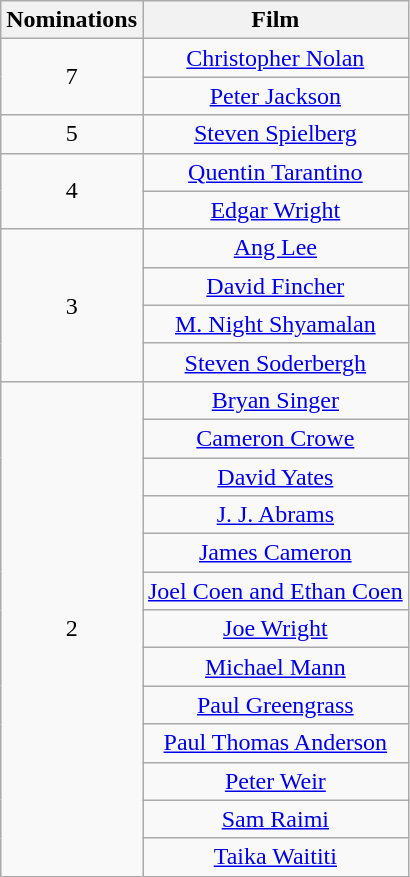<table class="wikitable" style="text-align: center">
<tr>
<th scope="col" width="55">Nominations</th>
<th scope="col">Film</th>
</tr>
<tr>
<td rowspan=2>7</td>
<td><a href='#'>Christopher Nolan</a></td>
</tr>
<tr>
<td><a href='#'>Peter Jackson</a></td>
</tr>
<tr>
<td>5</td>
<td><a href='#'>Steven Spielberg</a></td>
</tr>
<tr>
<td rowspan=2>4</td>
<td><a href='#'>Quentin Tarantino</a></td>
</tr>
<tr>
<td><a href='#'>Edgar Wright</a></td>
</tr>
<tr>
<td rowspan=4>3</td>
<td><a href='#'>Ang Lee</a></td>
</tr>
<tr>
<td><a href='#'>David Fincher</a></td>
</tr>
<tr>
<td><a href='#'>M. Night Shyamalan</a></td>
</tr>
<tr>
<td><a href='#'>Steven Soderbergh</a></td>
</tr>
<tr>
<td rowspan=13>2</td>
<td><a href='#'>Bryan Singer</a></td>
</tr>
<tr>
<td><a href='#'>Cameron Crowe</a></td>
</tr>
<tr>
<td><a href='#'>David Yates</a></td>
</tr>
<tr>
<td><a href='#'>J. J. Abrams</a></td>
</tr>
<tr>
<td><a href='#'>James Cameron</a></td>
</tr>
<tr>
<td><a href='#'>Joel Coen and Ethan Coen</a></td>
</tr>
<tr>
<td><a href='#'>Joe Wright</a></td>
</tr>
<tr>
<td><a href='#'>Michael Mann</a></td>
</tr>
<tr>
<td><a href='#'>Paul Greengrass</a></td>
</tr>
<tr>
<td><a href='#'>Paul Thomas Anderson</a></td>
</tr>
<tr>
<td><a href='#'>Peter Weir</a></td>
</tr>
<tr>
<td><a href='#'>Sam Raimi</a></td>
</tr>
<tr>
<td><a href='#'>Taika Waititi</a></td>
</tr>
</table>
